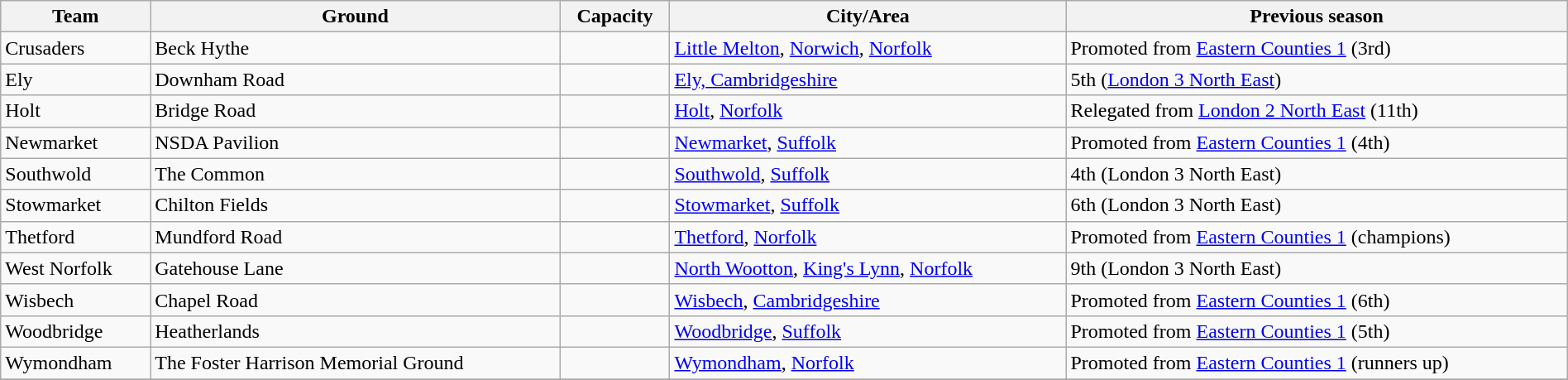<table class="wikitable sortable" width=100%>
<tr>
<th>Team</th>
<th>Ground</th>
<th>Capacity</th>
<th>City/Area</th>
<th>Previous season</th>
</tr>
<tr>
<td>Crusaders</td>
<td>Beck Hythe</td>
<td></td>
<td><a href='#'>Little Melton</a>, <a href='#'>Norwich</a>, <a href='#'>Norfolk</a></td>
<td>Promoted from <a href='#'>Eastern Counties 1</a> (3rd)</td>
</tr>
<tr>
<td>Ely</td>
<td>Downham Road</td>
<td></td>
<td><a href='#'>Ely, Cambridgeshire</a></td>
<td>5th (<a href='#'>London 3 North East</a>)</td>
</tr>
<tr>
<td>Holt</td>
<td>Bridge Road</td>
<td></td>
<td><a href='#'>Holt</a>, <a href='#'>Norfolk</a></td>
<td>Relegated from <a href='#'>London 2 North East</a> (11th)</td>
</tr>
<tr>
<td>Newmarket</td>
<td>NSDA Pavilion</td>
<td></td>
<td><a href='#'>Newmarket</a>, <a href='#'>Suffolk</a></td>
<td>Promoted from <a href='#'>Eastern Counties 1</a> (4th)</td>
</tr>
<tr>
<td>Southwold</td>
<td>The Common</td>
<td></td>
<td><a href='#'>Southwold</a>, <a href='#'>Suffolk</a></td>
<td>4th (London 3 North East)</td>
</tr>
<tr>
<td>Stowmarket</td>
<td>Chilton Fields</td>
<td></td>
<td><a href='#'>Stowmarket</a>, <a href='#'>Suffolk</a></td>
<td>6th (London 3 North East)</td>
</tr>
<tr>
<td>Thetford</td>
<td>Mundford Road</td>
<td></td>
<td><a href='#'>Thetford</a>, <a href='#'>Norfolk</a></td>
<td>Promoted from <a href='#'>Eastern Counties 1</a> (champions)</td>
</tr>
<tr>
<td>West Norfolk</td>
<td>Gatehouse Lane</td>
<td></td>
<td><a href='#'>North Wootton</a>, <a href='#'>King's Lynn</a>, <a href='#'>Norfolk</a></td>
<td>9th (London 3 North East)</td>
</tr>
<tr>
<td>Wisbech</td>
<td>Chapel Road</td>
<td></td>
<td><a href='#'>Wisbech</a>, <a href='#'>Cambridgeshire</a></td>
<td>Promoted from <a href='#'>Eastern Counties 1</a> (6th)</td>
</tr>
<tr>
<td>Woodbridge</td>
<td>Heatherlands</td>
<td></td>
<td><a href='#'>Woodbridge</a>, <a href='#'>Suffolk</a></td>
<td>Promoted from <a href='#'>Eastern Counties 1</a> (5th)</td>
</tr>
<tr>
<td>Wymondham</td>
<td>The Foster Harrison Memorial Ground</td>
<td></td>
<td><a href='#'>Wymondham</a>, <a href='#'>Norfolk</a></td>
<td>Promoted from <a href='#'>Eastern Counties 1</a> (runners up)</td>
</tr>
<tr>
</tr>
</table>
